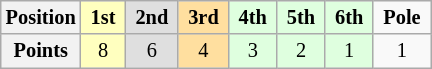<table class="wikitable" style="font-size:85%; text-align:center">
<tr>
<th>Position</th>
<td style="background:#ffffbf;"> <strong>1st</strong> </td>
<td style="background:#dfdfdf;"> <strong>2nd</strong> </td>
<td style="background:#ffdf9f;"> <strong>3rd</strong> </td>
<td style="background:#dfffdf;"> <strong>4th</strong> </td>
<td style="background:#dfffdf;"> <strong>5th</strong> </td>
<td style="background:#dfffdf;"> <strong>6th</strong> </td>
<td> <strong>Pole</strong> </td>
</tr>
<tr>
<th>Points</th>
<td style="background:#ffffbf;">8</td>
<td style="background:#dfdfdf;">6</td>
<td style="background:#ffdf9f;">4</td>
<td style="background:#dfffdf;">3</td>
<td style="background:#dfffdf;">2</td>
<td style="background:#dfffdf;">1</td>
<td>1</td>
</tr>
</table>
